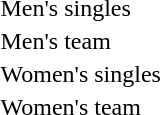<table>
<tr>
<td>Men's singles</td>
<td></td>
<td></td>
<td></td>
</tr>
<tr>
<td>Men's team</td>
<td></td>
<td></td>
<td></td>
</tr>
<tr>
<td>Women's singles</td>
<td></td>
<td></td>
<td></td>
</tr>
<tr>
<td>Women's team</td>
<td></td>
<td></td>
<td></td>
</tr>
</table>
